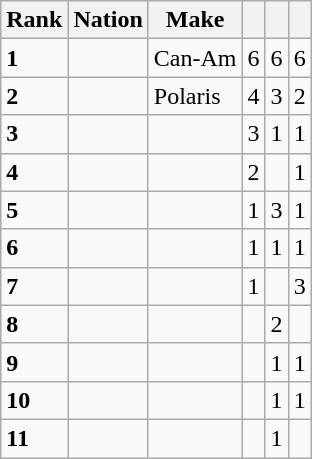<table class="wikitable">
<tr>
<th>Rank</th>
<th>Nation</th>
<th>Make</th>
<th></th>
<th></th>
<th></th>
</tr>
<tr>
<td><strong>1</strong></td>
<td align="left"></td>
<td>Can-Am</td>
<td>6</td>
<td>6</td>
<td>6</td>
</tr>
<tr>
<td><strong>2</strong></td>
<td align="left"></td>
<td>Polaris</td>
<td>4</td>
<td>3</td>
<td>2</td>
</tr>
<tr>
<td><strong>3</strong></td>
<td align="left"></td>
<td></td>
<td>3</td>
<td>1</td>
<td>1</td>
</tr>
<tr>
<td><strong>4</strong></td>
<td align="left"></td>
<td></td>
<td>2</td>
<td></td>
<td>1</td>
</tr>
<tr>
<td><strong>5</strong></td>
<td align="left"></td>
<td></td>
<td>1</td>
<td>3</td>
<td>1</td>
</tr>
<tr>
<td><strong>6</strong></td>
<td align="left"></td>
<td></td>
<td>1</td>
<td>1</td>
<td>1</td>
</tr>
<tr>
<td><strong>7</strong></td>
<td align="left"></td>
<td></td>
<td>1</td>
<td></td>
<td>3</td>
</tr>
<tr>
<td><strong>8</strong></td>
<td align="left"></td>
<td></td>
<td></td>
<td>2</td>
<td></td>
</tr>
<tr>
<td><strong>9</strong></td>
<td align="left"></td>
<td></td>
<td></td>
<td>1</td>
<td>1</td>
</tr>
<tr>
<td><strong>10</strong></td>
<td align="left"></td>
<td></td>
<td></td>
<td>1</td>
<td>1</td>
</tr>
<tr>
<td><strong>11</strong></td>
<td align="left"></td>
<td></td>
<td></td>
<td>1</td>
<td></td>
</tr>
</table>
